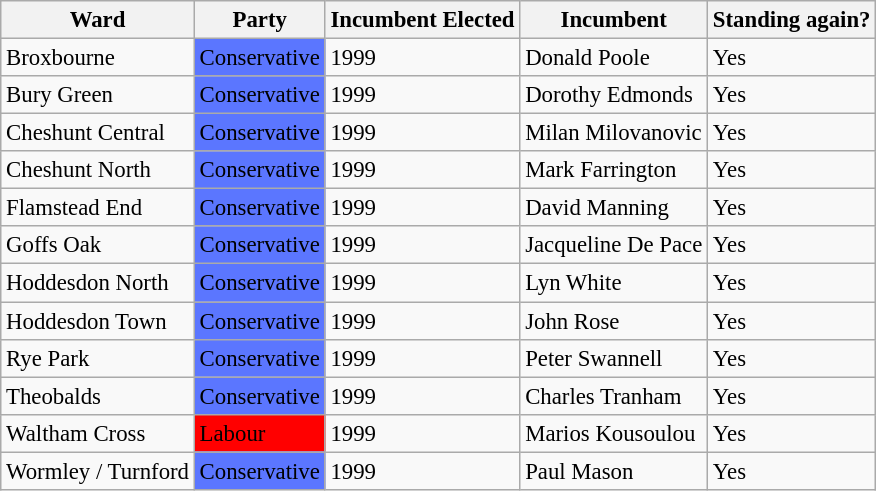<table class="wikitable" style="font-size: 95%;">
<tr>
<th>Ward</th>
<th>Party</th>
<th>Incumbent Elected</th>
<th>Incumbent</th>
<th>Standing again?</th>
</tr>
<tr>
<td>Broxbourne</td>
<td bgcolor="5B76FF">Conservative</td>
<td>1999</td>
<td>Donald Poole</td>
<td>Yes</td>
</tr>
<tr>
<td>Bury Green</td>
<td bgcolor="5B76FF">Conservative</td>
<td>1999</td>
<td>Dorothy Edmonds</td>
<td>Yes</td>
</tr>
<tr>
<td>Cheshunt Central</td>
<td bgcolor="5B76FF">Conservative</td>
<td>1999</td>
<td>Milan Milovanovic</td>
<td>Yes</td>
</tr>
<tr>
<td>Cheshunt North</td>
<td bgcolor="5B76FF">Conservative</td>
<td>1999</td>
<td>Mark Farrington</td>
<td>Yes</td>
</tr>
<tr>
<td>Flamstead End</td>
<td bgcolor="5B76FF">Conservative</td>
<td>1999</td>
<td>David Manning</td>
<td>Yes</td>
</tr>
<tr>
<td>Goffs Oak</td>
<td bgcolor="5B76FF">Conservative</td>
<td>1999</td>
<td>Jacqueline De Pace</td>
<td>Yes</td>
</tr>
<tr>
<td>Hoddesdon North</td>
<td bgcolor="5B76FF">Conservative</td>
<td>1999</td>
<td>Lyn White</td>
<td>Yes</td>
</tr>
<tr>
<td>Hoddesdon Town</td>
<td bgcolor="5B76FF">Conservative</td>
<td>1999</td>
<td>John Rose</td>
<td>Yes</td>
</tr>
<tr>
<td>Rye Park</td>
<td bgcolor="5B76FF">Conservative</td>
<td>1999</td>
<td>Peter Swannell</td>
<td>Yes</td>
</tr>
<tr>
<td>Theobalds</td>
<td bgcolor="5B76FF">Conservative</td>
<td>1999</td>
<td>Charles Tranham</td>
<td>Yes</td>
</tr>
<tr>
<td>Waltham Cross</td>
<td bgcolor=red>Labour</td>
<td>1999</td>
<td>Marios Kousoulou</td>
<td>Yes</td>
</tr>
<tr>
<td>Wormley / Turnford</td>
<td bgcolor="5B76FF">Conservative</td>
<td>1999</td>
<td>Paul Mason</td>
<td>Yes</td>
</tr>
</table>
